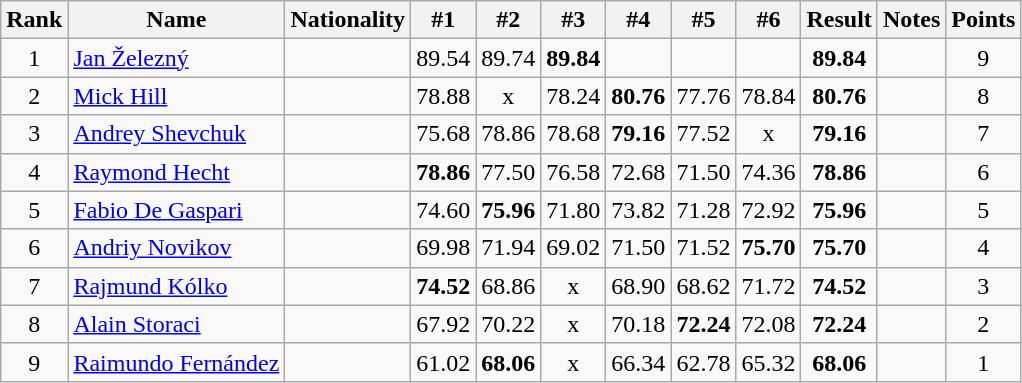<table class="wikitable sortable" style="text-align:center">
<tr>
<th>Rank</th>
<th>Name</th>
<th>Nationality</th>
<th>#1</th>
<th>#2</th>
<th>#3</th>
<th>#4</th>
<th>#5</th>
<th>#6</th>
<th>Result</th>
<th>Notes</th>
<th>Points</th>
</tr>
<tr>
<td>1</td>
<td align=left><a href='#'>Jan Železný</a></td>
<td align=left></td>
<td>89.54</td>
<td>89.74</td>
<td><strong>89.84</strong></td>
<td></td>
<td></td>
<td></td>
<td><strong>89.84</strong></td>
<td></td>
<td>9</td>
</tr>
<tr>
<td>2</td>
<td align=left><a href='#'>Mick Hill</a></td>
<td align=left></td>
<td>78.88</td>
<td>x</td>
<td>78.24</td>
<td><strong>80.76</strong></td>
<td>77.76</td>
<td>78.84</td>
<td><strong>80.76</strong></td>
<td></td>
<td>8</td>
</tr>
<tr>
<td>3</td>
<td align=left><a href='#'>Andrey Shevchuk</a></td>
<td align=left></td>
<td>75.68</td>
<td>78.86</td>
<td>78.68</td>
<td><strong>79.16</strong></td>
<td>77.52</td>
<td>x</td>
<td><strong>79.16</strong></td>
<td></td>
<td>7</td>
</tr>
<tr>
<td>4</td>
<td align=left><a href='#'>Raymond Hecht</a></td>
<td align=left></td>
<td><strong>78.86</strong></td>
<td>77.50</td>
<td>76.58</td>
<td>72.68</td>
<td>71.50</td>
<td>74.36</td>
<td><strong>78.86</strong></td>
<td></td>
<td>6</td>
</tr>
<tr>
<td>5</td>
<td align=left><a href='#'>Fabio De Gaspari</a></td>
<td align=left></td>
<td>74.60</td>
<td><strong>75.96</strong></td>
<td>71.80</td>
<td>73.82</td>
<td>71.28</td>
<td>72.92</td>
<td><strong>75.96</strong></td>
<td></td>
<td>5</td>
</tr>
<tr>
<td>6</td>
<td align=left><a href='#'>Andriy Novikov</a></td>
<td align=left></td>
<td>69.98</td>
<td>71.94</td>
<td>69.02</td>
<td>71.50</td>
<td>71.52</td>
<td><strong>75.70</strong></td>
<td><strong>75.70</strong></td>
<td></td>
<td>4</td>
</tr>
<tr>
<td>7</td>
<td align=left><a href='#'>Rajmund Kólko</a></td>
<td align=left></td>
<td><strong>74.52</strong></td>
<td>68.86</td>
<td>x</td>
<td>68.90</td>
<td>68.62</td>
<td>71.72</td>
<td><strong>74.52</strong></td>
<td></td>
<td>3</td>
</tr>
<tr>
<td>8</td>
<td align=left><a href='#'>Alain Storaci</a></td>
<td align=left></td>
<td>67.92</td>
<td>70.22</td>
<td>x</td>
<td>70.18</td>
<td><strong>72.24</strong></td>
<td>72.08</td>
<td><strong>72.24</strong></td>
<td></td>
<td>2</td>
</tr>
<tr>
<td>9</td>
<td align=left><a href='#'>Raimundo Fernández</a></td>
<td align=left></td>
<td>61.02</td>
<td><strong>68.06</strong></td>
<td>x</td>
<td>66.34</td>
<td>62.78</td>
<td>65.32</td>
<td><strong>68.06</strong></td>
<td></td>
<td>1</td>
</tr>
</table>
